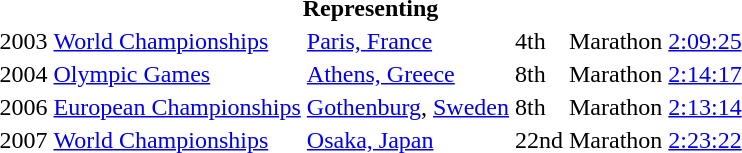<table>
<tr>
<th colspan="6">Representing </th>
</tr>
<tr>
<td>2003</td>
<td><a href='#'>World Championships</a></td>
<td><a href='#'>Paris, France</a></td>
<td>4th</td>
<td>Marathon</td>
<td><a href='#'>2:09:25</a></td>
</tr>
<tr>
<td>2004</td>
<td><a href='#'>Olympic Games</a></td>
<td><a href='#'>Athens, Greece</a></td>
<td>8th</td>
<td>Marathon</td>
<td><a href='#'>2:14:17</a></td>
</tr>
<tr>
<td>2006</td>
<td><a href='#'>European Championships</a></td>
<td><a href='#'>Gothenburg</a>, <a href='#'>Sweden</a></td>
<td>8th</td>
<td>Marathon</td>
<td><a href='#'>2:13:14</a></td>
</tr>
<tr>
<td>2007</td>
<td><a href='#'>World Championships</a></td>
<td><a href='#'>Osaka, Japan</a></td>
<td>22nd</td>
<td>Marathon</td>
<td><a href='#'>2:23:22</a></td>
</tr>
</table>
